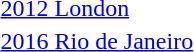<table>
<tr>
<td><a href='#'>2012 London</a><br></td>
<td></td>
<td></td>
<td></td>
</tr>
<tr valign="top">
<td><a href='#'>2016 Rio de Janeiro</a><br></td>
<td></td>
<td></td>
<td></td>
</tr>
<tr>
</tr>
</table>
